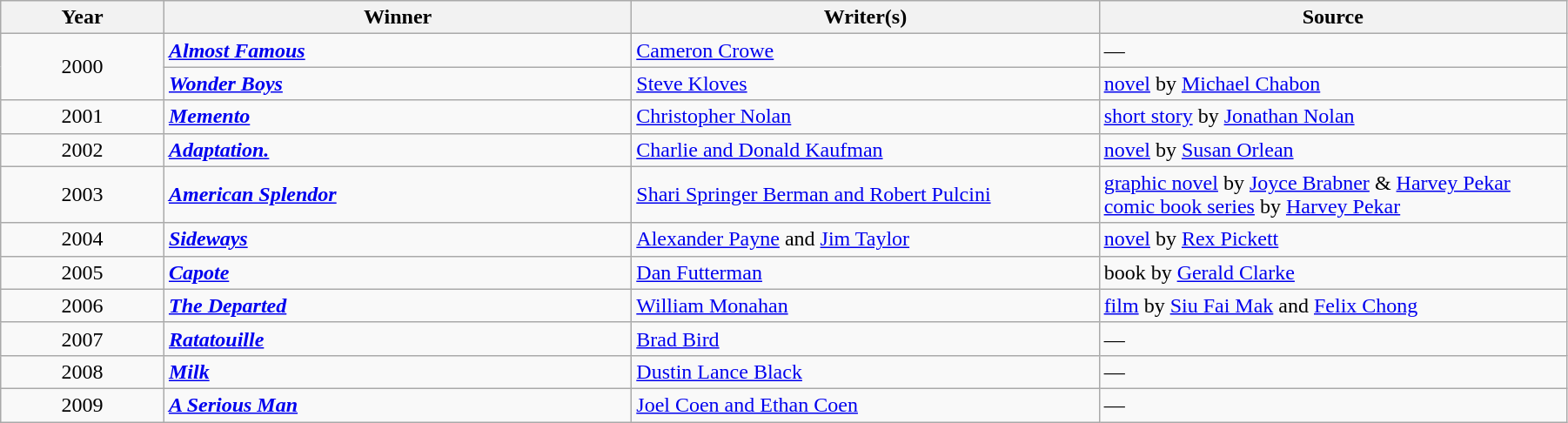<table class="wikitable" width="95%" cellpadding="5">
<tr>
<th width="100"><strong>Year</strong></th>
<th width="300"><strong>Winner</strong></th>
<th width="300"><strong>Writer(s)</strong></th>
<th width="300"><strong>Source</strong></th>
</tr>
<tr>
<td rowspan="2" style="text-align:center;">2000</td>
<td><strong><em><a href='#'>Almost Famous</a></em></strong></td>
<td><a href='#'>Cameron Crowe</a></td>
<td>—</td>
</tr>
<tr>
<td><strong><em><a href='#'>Wonder Boys</a></em></strong></td>
<td><a href='#'>Steve Kloves</a></td>
<td><a href='#'>novel</a> by <a href='#'>Michael Chabon</a></td>
</tr>
<tr>
<td style="text-align:center;">2001</td>
<td><strong><em><a href='#'>Memento</a></em></strong></td>
<td><a href='#'>Christopher Nolan</a></td>
<td><a href='#'>short story</a> by <a href='#'>Jonathan Nolan</a></td>
</tr>
<tr>
<td style="text-align:center;">2002</td>
<td><strong><em><a href='#'>Adaptation.</a></em></strong></td>
<td><a href='#'>Charlie and Donald Kaufman</a></td>
<td><a href='#'>novel</a> by <a href='#'>Susan Orlean</a></td>
</tr>
<tr>
<td style="text-align:center;">2003</td>
<td><strong><em><a href='#'>American Splendor</a></em></strong></td>
<td><a href='#'>Shari Springer Berman and Robert Pulcini</a></td>
<td><a href='#'>graphic novel</a> by <a href='#'>Joyce Brabner</a> & <a href='#'>Harvey Pekar</a><br><a href='#'>comic book series</a> by <a href='#'>Harvey Pekar</a></td>
</tr>
<tr>
<td style="text-align:center;">2004</td>
<td><strong><em><a href='#'>Sideways</a></em></strong></td>
<td><a href='#'>Alexander Payne</a> and <a href='#'>Jim Taylor</a></td>
<td><a href='#'>novel</a> by <a href='#'>Rex Pickett</a></td>
</tr>
<tr>
<td style="text-align:center;">2005</td>
<td><strong><em><a href='#'>Capote</a></em></strong></td>
<td><a href='#'>Dan Futterman</a></td>
<td>book by <a href='#'>Gerald Clarke</a></td>
</tr>
<tr>
<td style="text-align:center;">2006</td>
<td><strong><em><a href='#'>The Departed</a></em></strong></td>
<td><a href='#'>William Monahan</a></td>
<td><a href='#'>film</a> by <a href='#'>Siu Fai Mak</a> and <a href='#'>Felix Chong</a></td>
</tr>
<tr>
<td style="text-align:center;">2007</td>
<td><strong><em><a href='#'>Ratatouille</a></em></strong></td>
<td><a href='#'>Brad Bird</a></td>
<td>—</td>
</tr>
<tr>
<td style="text-align:center;">2008</td>
<td><strong><em><a href='#'>Milk</a></em></strong></td>
<td><a href='#'>Dustin Lance Black</a></td>
<td>—</td>
</tr>
<tr>
<td style="text-align:center;">2009</td>
<td><strong><em><a href='#'>A Serious Man</a></em></strong></td>
<td><a href='#'>Joel Coen and Ethan Coen</a></td>
<td>—</td>
</tr>
</table>
